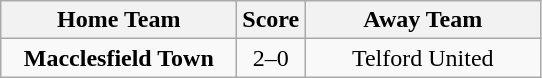<table class="wikitable" style="text-align:center">
<tr>
<th width=150>Home Team</th>
<th width=20>Score</th>
<th width=150>Away Team</th>
</tr>
<tr>
<td><strong>Macclesfield Town</strong></td>
<td>2–0</td>
<td>Telford United</td>
</tr>
</table>
